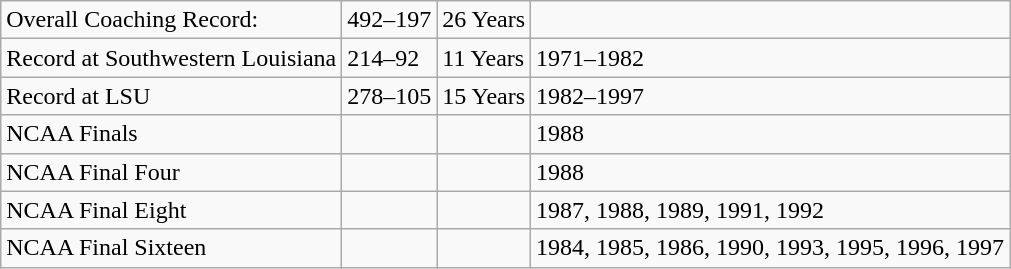<table class="wikitable">
<tr>
<td>Overall Coaching Record:</td>
<td>492–197</td>
<td>26 Years</td>
<td></td>
</tr>
<tr>
<td>Record at Southwestern Louisiana</td>
<td>214–92</td>
<td>11 Years</td>
<td>1971–1982</td>
</tr>
<tr>
<td>Record at LSU</td>
<td>278–105</td>
<td>15 Years</td>
<td>1982–1997</td>
</tr>
<tr>
<td>NCAA Finals</td>
<td></td>
<td></td>
<td>1988</td>
</tr>
<tr>
<td>NCAA Final Four</td>
<td></td>
<td></td>
<td>1988</td>
</tr>
<tr>
<td>NCAA Final Eight</td>
<td></td>
<td></td>
<td>1987, 1988, 1989, 1991, 1992</td>
</tr>
<tr>
<td>NCAA Final Sixteen</td>
<td></td>
<td></td>
<td>1984, 1985, 1986, 1990, 1993, 1995, 1996, 1997</td>
</tr>
</table>
